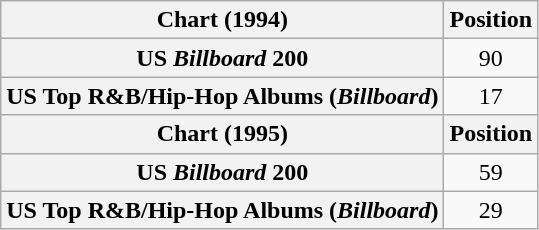<table class="wikitable plainrowheaders" style="text-align:center">
<tr>
<th scope="col">Chart (1994)</th>
<th scope="col">Position</th>
</tr>
<tr>
<th scope="row">US <em>Billboard</em> 200</th>
<td>90</td>
</tr>
<tr>
<th scope="row">US Top R&B/Hip-Hop Albums (<em>Billboard</em>)</th>
<td>17</td>
</tr>
<tr>
<th scope="col">Chart (1995)</th>
<th scope="col">Position</th>
</tr>
<tr>
<th scope="row">US <em>Billboard</em> 200</th>
<td>59</td>
</tr>
<tr>
<th scope="row">US Top R&B/Hip-Hop Albums (<em>Billboard</em>)</th>
<td>29</td>
</tr>
</table>
